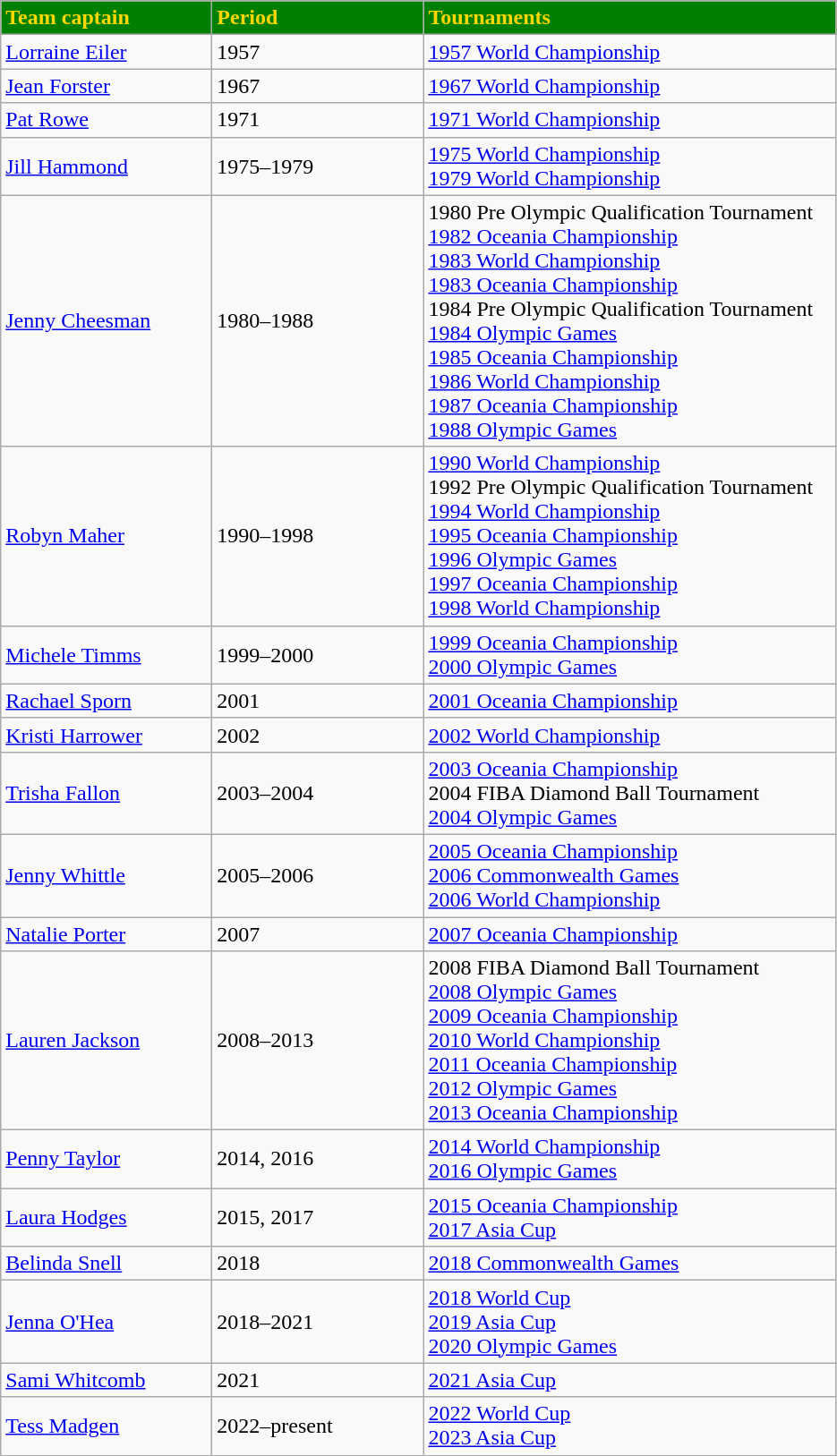<table class="wikitable">
<tr>
<td bgcolor=green style="color:gold; width:150px"><strong>Team captain</strong></td>
<td bgcolor=green style="color:gold; width:150px"><strong>Period</strong></td>
<td bgcolor=green style="color:gold; width:300px"><strong>Tournaments</strong></td>
</tr>
<tr>
<td><a href='#'>Lorraine Eiler</a></td>
<td>1957</td>
<td><a href='#'>1957 World Championship</a></td>
</tr>
<tr>
<td><a href='#'>Jean Forster</a></td>
<td>1967</td>
<td><a href='#'>1967 World Championship</a></td>
</tr>
<tr>
<td><a href='#'>Pat Rowe</a></td>
<td>1971</td>
<td><a href='#'>1971 World Championship</a></td>
</tr>
<tr>
<td><a href='#'>Jill Hammond</a></td>
<td>1975–1979</td>
<td><a href='#'>1975 World Championship</a><br><a href='#'>1979 World Championship</a></td>
</tr>
<tr>
<td><a href='#'>Jenny Cheesman</a></td>
<td>1980–1988</td>
<td>1980 Pre Olympic Qualification Tournament<br><a href='#'>1982 Oceania Championship</a><br><a href='#'>1983 World Championship</a><br><a href='#'>1983 Oceania Championship</a><br>1984 Pre Olympic Qualification Tournament<br><a href='#'>1984 Olympic Games</a><br><a href='#'>1985 Oceania Championship</a><br><a href='#'>1986 World Championship</a><br><a href='#'>1987 Oceania Championship</a><br><a href='#'>1988 Olympic Games</a><br></td>
</tr>
<tr>
<td><a href='#'>Robyn Maher</a></td>
<td>1990–1998</td>
<td><a href='#'>1990 World Championship</a><br>1992 Pre Olympic Qualification Tournament<br><a href='#'>1994 World Championship</a><br><a href='#'>1995 Oceania Championship</a><br><a href='#'>1996 Olympic Games</a><br><a href='#'>1997 Oceania Championship</a><br><a href='#'>1998 World Championship</a></td>
</tr>
<tr>
<td><a href='#'>Michele Timms</a></td>
<td>1999–2000</td>
<td><a href='#'>1999 Oceania Championship</a><br><a href='#'>2000 Olympic Games</a></td>
</tr>
<tr>
<td><a href='#'>Rachael Sporn</a></td>
<td>2001</td>
<td><a href='#'>2001 Oceania Championship</a></td>
</tr>
<tr>
<td><a href='#'>Kristi Harrower</a></td>
<td>2002</td>
<td><a href='#'>2002 World Championship</a></td>
</tr>
<tr>
<td><a href='#'>Trisha Fallon</a></td>
<td>2003–2004</td>
<td><a href='#'>2003 Oceania Championship</a><br>2004 FIBA Diamond Ball Tournament<br><a href='#'>2004 Olympic Games</a></td>
</tr>
<tr>
<td><a href='#'>Jenny Whittle</a></td>
<td>2005–2006</td>
<td><a href='#'>2005 Oceania Championship</a><br><a href='#'>2006 Commonwealth Games</a><br><a href='#'>2006 World Championship</a></td>
</tr>
<tr>
<td><a href='#'>Natalie Porter</a></td>
<td>2007</td>
<td><a href='#'>2007 Oceania Championship</a></td>
</tr>
<tr>
<td><a href='#'>Lauren Jackson</a></td>
<td>2008–2013</td>
<td>2008 FIBA Diamond Ball Tournament<br><a href='#'>2008 Olympic Games</a><br><a href='#'>2009 Oceania Championship</a><br><a href='#'>2010 World Championship</a><br><a href='#'>2011 Oceania Championship</a><br><a href='#'>2012 Olympic Games</a><br><a href='#'>2013 Oceania Championship</a></td>
</tr>
<tr>
<td><a href='#'>Penny Taylor</a></td>
<td>2014, 2016</td>
<td><a href='#'>2014 World Championship</a><br><a href='#'>2016 Olympic Games</a></td>
</tr>
<tr>
<td><a href='#'>Laura Hodges</a></td>
<td>2015, 2017</td>
<td><a href='#'>2015 Oceania Championship</a><br><a href='#'>2017 Asia Cup</a></td>
</tr>
<tr>
<td><a href='#'>Belinda Snell</a></td>
<td>2018</td>
<td><a href='#'>2018 Commonwealth Games</a></td>
</tr>
<tr>
<td><a href='#'>Jenna O'Hea</a></td>
<td>2018–2021</td>
<td><a href='#'>2018 World Cup</a><br><a href='#'>2019 Asia Cup</a><br><a href='#'>2020 Olympic Games</a></td>
</tr>
<tr>
<td><a href='#'>Sami Whitcomb</a></td>
<td>2021</td>
<td><a href='#'>2021 Asia Cup</a></td>
</tr>
<tr>
<td><a href='#'>Tess Madgen</a></td>
<td>2022–present</td>
<td><a href='#'>2022 World Cup</a><br><a href='#'>2023 Asia Cup</a></td>
</tr>
</table>
